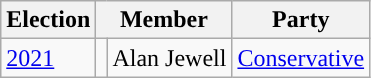<table class="wikitable">
<tr>
<th>Election</th>
<th colspan="2">Member</th>
<th>Party</th>
</tr>
<tr>
<td><a href='#'>2021</a></td>
<td rowspan="1" style="background-color: "></td>
<td rowspan="1">Alan Jewell</td>
<td rowspan="1"><a href='#'>Conservative</a></td>
</tr>
</table>
